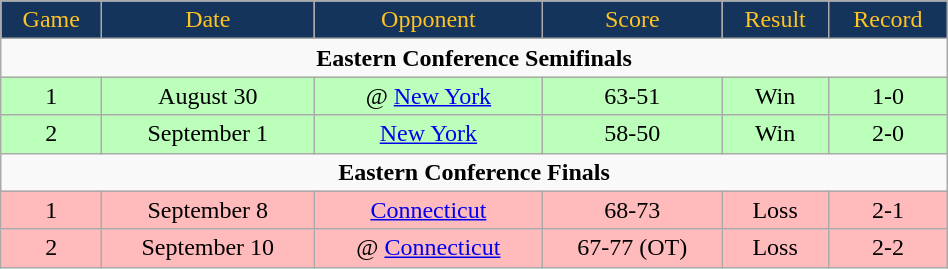<table class="wikitable" width="50%">
<tr align="center" style="background:#14345B; color:#FFC322;">
<td>Game</td>
<td>Date</td>
<td>Opponent</td>
<td>Score</td>
<td>Result</td>
<td>Record</td>
</tr>
<tr>
<td colspan="6" align="center"><strong>Eastern Conference Semifinals</strong></td>
</tr>
<tr align="center" bgcolor="bbffbb">
<td>1</td>
<td>August 30</td>
<td>@ <a href='#'>New York</a></td>
<td>63-51</td>
<td>Win</td>
<td>1-0</td>
</tr>
<tr align="center" bgcolor="bbffbb">
<td>2</td>
<td>September 1</td>
<td><a href='#'>New York</a></td>
<td>58-50</td>
<td>Win</td>
<td>2-0</td>
</tr>
<tr>
<td colspan="6" align="center"><strong>Eastern Conference Finals</strong></td>
</tr>
<tr align="center" bgcolor="ffbbbb">
<td>1</td>
<td>September 8</td>
<td><a href='#'>Connecticut</a></td>
<td>68-73</td>
<td>Loss</td>
<td>2-1</td>
</tr>
<tr align="center" bgcolor="ffbbbb">
<td>2</td>
<td>September 10</td>
<td>@ <a href='#'>Connecticut</a></td>
<td>67-77 (OT)</td>
<td>Loss</td>
<td>2-2</td>
</tr>
</table>
